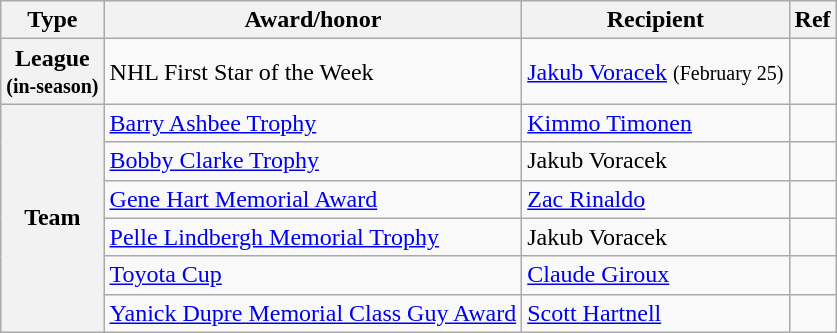<table class="wikitable">
<tr>
<th scope="col">Type</th>
<th scope="col">Award/honor</th>
<th scope="col">Recipient</th>
<th scope="col">Ref</th>
</tr>
<tr>
<th scope="row">League<br><small>(in-season)</small></th>
<td>NHL First Star of the Week</td>
<td><a href='#'>Jakub Voracek</a> <small>(February 25)</small></td>
<td></td>
</tr>
<tr>
<th scope="row" rowspan="6">Team</th>
<td><a href='#'>Barry Ashbee Trophy</a></td>
<td><a href='#'>Kimmo Timonen</a></td>
<td></td>
</tr>
<tr>
<td><a href='#'>Bobby Clarke Trophy</a></td>
<td>Jakub Voracek</td>
<td></td>
</tr>
<tr>
<td><a href='#'>Gene Hart Memorial Award</a></td>
<td><a href='#'>Zac Rinaldo</a></td>
<td></td>
</tr>
<tr>
<td><a href='#'>Pelle Lindbergh Memorial Trophy</a></td>
<td>Jakub Voracek</td>
<td></td>
</tr>
<tr>
<td><a href='#'>Toyota Cup</a></td>
<td><a href='#'>Claude Giroux</a></td>
<td></td>
</tr>
<tr>
<td><a href='#'>Yanick Dupre Memorial Class Guy Award</a></td>
<td><a href='#'>Scott Hartnell</a></td>
<td></td>
</tr>
</table>
